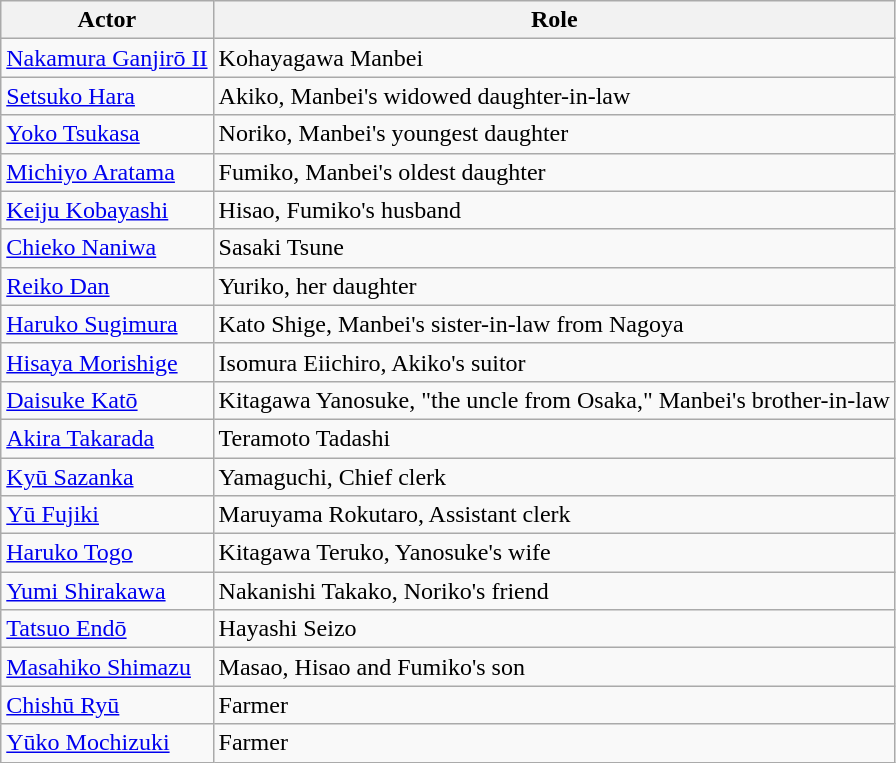<table class="wikitable">
<tr>
<th>Actor</th>
<th>Role</th>
</tr>
<tr>
<td><a href='#'>Nakamura Ganjirō II</a></td>
<td>Kohayagawa Manbei</td>
</tr>
<tr>
<td><a href='#'>Setsuko Hara</a></td>
<td>Akiko, Manbei's widowed daughter-in-law</td>
</tr>
<tr>
<td><a href='#'>Yoko Tsukasa</a></td>
<td>Noriko, Manbei's youngest daughter</td>
</tr>
<tr>
<td><a href='#'>Michiyo Aratama</a></td>
<td>Fumiko, Manbei's oldest daughter</td>
</tr>
<tr>
<td><a href='#'>Keiju Kobayashi</a></td>
<td>Hisao, Fumiko's husband</td>
</tr>
<tr>
<td><a href='#'>Chieko Naniwa</a></td>
<td>Sasaki Tsune</td>
</tr>
<tr>
<td><a href='#'>Reiko Dan</a></td>
<td>Yuriko, her daughter</td>
</tr>
<tr>
<td><a href='#'>Haruko Sugimura</a></td>
<td>Kato Shige, Manbei's sister-in-law from Nagoya</td>
</tr>
<tr>
<td><a href='#'>Hisaya Morishige</a></td>
<td>Isomura Eiichiro, Akiko's suitor</td>
</tr>
<tr>
<td><a href='#'>Daisuke Katō</a></td>
<td>Kitagawa Yanosuke, "the uncle from Osaka," Manbei's brother-in-law</td>
</tr>
<tr>
<td><a href='#'>Akira Takarada</a></td>
<td>Teramoto Tadashi</td>
</tr>
<tr>
<td><a href='#'>Kyū Sazanka</a></td>
<td>Yamaguchi, Chief clerk</td>
</tr>
<tr>
<td><a href='#'>Yū Fujiki</a></td>
<td>Maruyama Rokutaro, Assistant clerk</td>
</tr>
<tr>
<td><a href='#'>Haruko Togo</a></td>
<td>Kitagawa Teruko, Yanosuke's wife</td>
</tr>
<tr>
<td><a href='#'>Yumi Shirakawa</a></td>
<td>Nakanishi Takako, Noriko's friend</td>
</tr>
<tr>
<td><a href='#'>Tatsuo Endō</a></td>
<td>Hayashi Seizo</td>
</tr>
<tr>
<td><a href='#'>Masahiko Shimazu</a></td>
<td>Masao, Hisao and Fumiko's son</td>
</tr>
<tr>
<td><a href='#'>Chishū Ryū</a></td>
<td>Farmer</td>
</tr>
<tr>
<td><a href='#'>Yūko Mochizuki</a></td>
<td>Farmer</td>
</tr>
</table>
